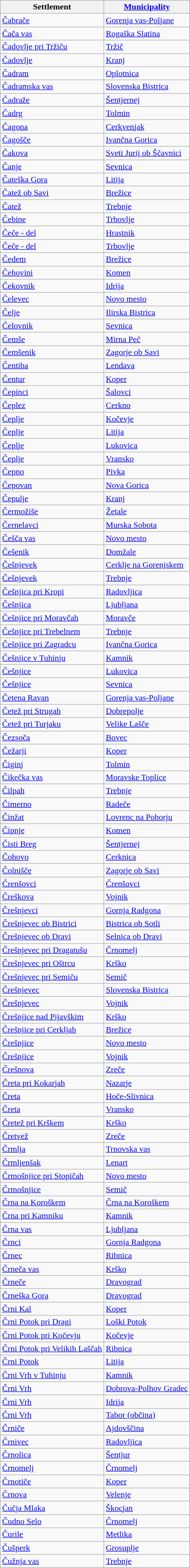<table class="wikitable sortable">
<tr>
<th>Settlement</th>
<th><a href='#'>Municipality</a></th>
</tr>
<tr>
<td><a href='#'>Čabrače</a></td>
<td><a href='#'>Gorenja vas-Poljane</a></td>
</tr>
<tr>
<td><a href='#'>Čača vas</a></td>
<td><a href='#'>Rogaška Slatina</a></td>
</tr>
<tr>
<td><a href='#'>Čadovlje pri Tržiču</a></td>
<td><a href='#'>Tržič</a></td>
</tr>
<tr>
<td><a href='#'>Čadovlje</a></td>
<td><a href='#'>Kranj</a></td>
</tr>
<tr>
<td><a href='#'>Čadram</a></td>
<td><a href='#'>Oplotnica</a></td>
</tr>
<tr>
<td><a href='#'>Čadramska vas</a></td>
<td><a href='#'>Slovenska Bistrica</a></td>
</tr>
<tr>
<td><a href='#'>Čadraže</a></td>
<td><a href='#'>Šentjernej</a></td>
</tr>
<tr>
<td><a href='#'>Čadrg</a></td>
<td><a href='#'>Tolmin</a></td>
</tr>
<tr>
<td><a href='#'>Čagona</a></td>
<td><a href='#'>Cerkvenjak</a></td>
</tr>
<tr>
<td><a href='#'>Čagošče</a></td>
<td><a href='#'>Ivančna Gorica</a></td>
</tr>
<tr>
<td><a href='#'>Čakova</a></td>
<td><a href='#'>Sveti Jurij ob Ščavnici</a></td>
</tr>
<tr>
<td><a href='#'>Čanje</a></td>
<td><a href='#'>Sevnica</a></td>
</tr>
<tr>
<td><a href='#'>Čateška Gora</a></td>
<td><a href='#'>Litija</a></td>
</tr>
<tr>
<td><a href='#'>Čatež ob Savi</a></td>
<td><a href='#'>Brežice</a></td>
</tr>
<tr>
<td><a href='#'>Čatež</a></td>
<td><a href='#'>Trebnje</a></td>
</tr>
<tr>
<td><a href='#'>Čebine</a></td>
<td><a href='#'>Trbovlje</a></td>
</tr>
<tr>
<td><a href='#'>Čeče - del</a></td>
<td><a href='#'>Hrastnik</a></td>
</tr>
<tr>
<td><a href='#'>Čeče - del</a></td>
<td><a href='#'>Trbovlje</a></td>
</tr>
<tr>
<td><a href='#'>Čedem</a></td>
<td><a href='#'>Brežice</a></td>
</tr>
<tr>
<td><a href='#'>Čehovini</a></td>
<td><a href='#'>Komen</a></td>
</tr>
<tr>
<td><a href='#'>Čekovnik</a></td>
<td><a href='#'>Idrija</a></td>
</tr>
<tr>
<td><a href='#'>Čelevec</a></td>
<td><a href='#'>Novo mesto</a></td>
</tr>
<tr>
<td><a href='#'>Čelje</a></td>
<td><a href='#'>Ilirska Bistrica</a></td>
</tr>
<tr>
<td><a href='#'>Čelovnik</a></td>
<td><a href='#'>Sevnica</a></td>
</tr>
<tr>
<td><a href='#'>Čemše</a></td>
<td><a href='#'>Mirna Peč</a></td>
</tr>
<tr>
<td><a href='#'>Čemšenik</a></td>
<td><a href='#'>Zagorje ob Savi</a></td>
</tr>
<tr>
<td><a href='#'>Čentiba</a></td>
<td><a href='#'>Lendava</a></td>
</tr>
<tr>
<td><a href='#'>Čentur</a></td>
<td><a href='#'>Koper</a></td>
</tr>
<tr>
<td><a href='#'>Čepinci</a></td>
<td><a href='#'>Šalovci</a></td>
</tr>
<tr>
<td><a href='#'>Čeplez</a></td>
<td><a href='#'>Cerkno</a></td>
</tr>
<tr>
<td><a href='#'>Čeplje</a></td>
<td><a href='#'>Kočevje</a></td>
</tr>
<tr>
<td><a href='#'>Čeplje</a></td>
<td><a href='#'>Litija</a></td>
</tr>
<tr>
<td><a href='#'>Čeplje</a></td>
<td><a href='#'>Lukovica</a></td>
</tr>
<tr>
<td><a href='#'>Čeplje</a></td>
<td><a href='#'>Vransko</a></td>
</tr>
<tr>
<td><a href='#'>Čepno</a></td>
<td><a href='#'>Pivka</a></td>
</tr>
<tr>
<td><a href='#'>Čepovan</a></td>
<td><a href='#'>Nova Gorica</a></td>
</tr>
<tr>
<td><a href='#'>Čepulje</a></td>
<td><a href='#'>Kranj</a></td>
</tr>
<tr>
<td><a href='#'>Čermožiše</a></td>
<td><a href='#'>Žetale</a></td>
</tr>
<tr>
<td><a href='#'>Černelavci</a></td>
<td><a href='#'>Murska Sobota</a></td>
</tr>
<tr>
<td><a href='#'>Češča vas</a></td>
<td><a href='#'>Novo mesto</a></td>
</tr>
<tr>
<td><a href='#'>Češenik</a></td>
<td><a href='#'>Domžale</a></td>
</tr>
<tr>
<td><a href='#'>Češnjevek</a></td>
<td><a href='#'>Cerklje na Gorenjskem</a></td>
</tr>
<tr>
<td><a href='#'>Češnjevek</a></td>
<td><a href='#'>Trebnje</a></td>
</tr>
<tr>
<td><a href='#'>Češnjica pri Kropi</a></td>
<td><a href='#'>Radovljica</a></td>
</tr>
<tr>
<td><a href='#'>Češnjica</a></td>
<td><a href='#'>Ljubljana</a></td>
</tr>
<tr>
<td><a href='#'>Češnjice pri Moravčah</a></td>
<td><a href='#'>Moravče</a></td>
</tr>
<tr>
<td><a href='#'>Češnjice pri Trebelnem</a></td>
<td><a href='#'>Trebnje</a></td>
</tr>
<tr>
<td><a href='#'>Češnjice pri Zagradcu</a></td>
<td><a href='#'>Ivančna Gorica</a></td>
</tr>
<tr>
<td><a href='#'>Češnjice v Tuhinju</a></td>
<td><a href='#'>Kamnik</a></td>
</tr>
<tr>
<td><a href='#'>Češnjice</a></td>
<td><a href='#'>Lukovica</a></td>
</tr>
<tr>
<td><a href='#'>Češnjice</a></td>
<td><a href='#'>Sevnica</a></td>
</tr>
<tr>
<td><a href='#'>Četena Ravan</a></td>
<td><a href='#'>Gorenja vas-Poljane</a></td>
</tr>
<tr>
<td><a href='#'>Četež pri Strugah</a></td>
<td><a href='#'>Dobrepolje</a></td>
</tr>
<tr>
<td><a href='#'>Četež pri Turjaku</a></td>
<td><a href='#'>Velike Lašče</a></td>
</tr>
<tr>
<td><a href='#'>Čezsoča</a></td>
<td><a href='#'>Bovec</a></td>
</tr>
<tr>
<td><a href='#'>Čežarji</a></td>
<td><a href='#'>Koper</a></td>
</tr>
<tr>
<td><a href='#'>Čiginj</a></td>
<td><a href='#'>Tolmin</a></td>
</tr>
<tr>
<td><a href='#'>Čikečka vas</a></td>
<td><a href='#'>Moravske Toplice</a></td>
</tr>
<tr>
<td><a href='#'>Čilpah</a></td>
<td><a href='#'>Trebnje</a></td>
</tr>
<tr>
<td><a href='#'>Čimerno</a></td>
<td><a href='#'>Radeče</a></td>
</tr>
<tr>
<td><a href='#'>Činžat</a></td>
<td><a href='#'>Lovrenc na Pohorju</a></td>
</tr>
<tr>
<td><a href='#'>Čipnje</a></td>
<td><a href='#'>Komen</a></td>
</tr>
<tr>
<td><a href='#'>Čisti Breg</a></td>
<td><a href='#'>Šentjernej</a></td>
</tr>
<tr>
<td><a href='#'>Čohovo</a></td>
<td><a href='#'>Cerknica</a></td>
</tr>
<tr>
<td><a href='#'>Čolnišče</a></td>
<td><a href='#'>Zagorje ob Savi</a></td>
</tr>
<tr>
<td><a href='#'>Črenšovci</a></td>
<td><a href='#'>Črenšovci</a></td>
</tr>
<tr>
<td><a href='#'>Čreškova</a></td>
<td><a href='#'>Vojnik</a></td>
</tr>
<tr>
<td><a href='#'>Črešnjevci</a></td>
<td><a href='#'>Gornja Radgona</a></td>
</tr>
<tr>
<td><a href='#'>Črešnjevec ob Bistrici</a></td>
<td><a href='#'>Bistrica ob Sotli</a></td>
</tr>
<tr>
<td><a href='#'>Črešnjevec ob Dravi</a></td>
<td><a href='#'>Selnica ob Dravi</a></td>
</tr>
<tr>
<td><a href='#'>Črešnjevec pri Dragatušu</a></td>
<td><a href='#'>Črnomelj</a></td>
</tr>
<tr>
<td><a href='#'>Črešnjevec pri Oštrcu</a></td>
<td><a href='#'>Krško</a></td>
</tr>
<tr>
<td><a href='#'>Črešnjevec pri Semiču</a></td>
<td><a href='#'>Semič</a></td>
</tr>
<tr>
<td><a href='#'>Črešnjevec</a></td>
<td><a href='#'>Slovenska Bistrica</a></td>
</tr>
<tr>
<td><a href='#'>Črešnjevec</a></td>
<td><a href='#'>Vojnik</a></td>
</tr>
<tr>
<td><a href='#'>Črešnjice nad Pijavškim</a></td>
<td><a href='#'>Krško</a></td>
</tr>
<tr>
<td><a href='#'>Črešnjice pri Cerkljah</a></td>
<td><a href='#'>Brežice</a></td>
</tr>
<tr>
<td><a href='#'>Črešnjice</a></td>
<td><a href='#'>Novo mesto</a></td>
</tr>
<tr>
<td><a href='#'>Črešnjice</a></td>
<td><a href='#'>Vojnik</a></td>
</tr>
<tr>
<td><a href='#'>Črešnova</a></td>
<td><a href='#'>Zreče</a></td>
</tr>
<tr>
<td><a href='#'>Čreta pri Kokarjah</a></td>
<td><a href='#'>Nazarje</a></td>
</tr>
<tr>
<td><a href='#'>Čreta</a></td>
<td><a href='#'>Hoče-Slivnica</a></td>
</tr>
<tr>
<td><a href='#'>Čreta</a></td>
<td><a href='#'>Vransko</a></td>
</tr>
<tr>
<td><a href='#'>Čretež pri Krškem</a></td>
<td><a href='#'>Krško</a></td>
</tr>
<tr>
<td><a href='#'>Čretvež</a></td>
<td><a href='#'>Zreče</a></td>
</tr>
<tr>
<td><a href='#'>Črmlja</a></td>
<td><a href='#'>Trnovska vas</a></td>
</tr>
<tr>
<td><a href='#'>Črmljenšak</a></td>
<td><a href='#'>Lenart</a></td>
</tr>
<tr>
<td><a href='#'>Črmošnjice pri Stopičah</a></td>
<td><a href='#'>Novo mesto</a></td>
</tr>
<tr>
<td><a href='#'>Črmošnjice</a></td>
<td><a href='#'>Semič</a></td>
</tr>
<tr>
<td><a href='#'>Črna na Koroškem</a></td>
<td><a href='#'>Črna na Koroškem</a></td>
</tr>
<tr>
<td><a href='#'>Črna pri Kamniku</a></td>
<td><a href='#'>Kamnik</a></td>
</tr>
<tr>
<td><a href='#'>Črna vas</a></td>
<td><a href='#'>Ljubljana</a></td>
</tr>
<tr>
<td><a href='#'>Črnci</a></td>
<td><a href='#'>Gornja Radgona</a></td>
</tr>
<tr>
<td><a href='#'>Črnec</a></td>
<td><a href='#'>Ribnica</a></td>
</tr>
<tr>
<td><a href='#'>Črneča vas</a></td>
<td><a href='#'>Krško</a></td>
</tr>
<tr>
<td><a href='#'>Črneče</a></td>
<td><a href='#'>Dravograd</a></td>
</tr>
<tr>
<td><a href='#'>Črneška Gora</a></td>
<td><a href='#'>Dravograd</a></td>
</tr>
<tr>
<td><a href='#'>Črni Kal</a></td>
<td><a href='#'>Koper</a></td>
</tr>
<tr>
<td><a href='#'>Črni Potok pri Dragi</a></td>
<td><a href='#'>Loški Potok</a></td>
</tr>
<tr>
<td><a href='#'>Črni Potok pri Kočevju</a></td>
<td><a href='#'>Kočevje</a></td>
</tr>
<tr>
<td><a href='#'>Črni Potok pri Velikih Laščah</a></td>
<td><a href='#'>Ribnica</a></td>
</tr>
<tr>
<td><a href='#'>Črni Potok</a></td>
<td><a href='#'>Litija</a></td>
</tr>
<tr>
<td><a href='#'>Črni Vrh v Tuhinju</a></td>
<td><a href='#'>Kamnik</a></td>
</tr>
<tr>
<td><a href='#'>Črni Vrh</a></td>
<td><a href='#'>Dobrova-Polhov Gradec</a></td>
</tr>
<tr>
<td><a href='#'>Črni Vrh</a></td>
<td><a href='#'>Idrija</a></td>
</tr>
<tr>
<td><a href='#'>Črni Vrh</a></td>
<td><a href='#'>Tabor (občina)</a></td>
</tr>
<tr>
<td><a href='#'>Črniče</a></td>
<td><a href='#'>Ajdovščina</a></td>
</tr>
<tr>
<td><a href='#'>Črnivec</a></td>
<td><a href='#'>Radovljica</a></td>
</tr>
<tr>
<td><a href='#'>Črnolica</a></td>
<td><a href='#'>Šentjur</a></td>
</tr>
<tr>
<td><a href='#'>Črnomelj</a></td>
<td><a href='#'>Črnomelj</a></td>
</tr>
<tr>
<td><a href='#'>Črnotiče</a></td>
<td><a href='#'>Koper</a></td>
</tr>
<tr>
<td><a href='#'>Črnova</a></td>
<td><a href='#'>Velenje</a></td>
</tr>
<tr>
<td><a href='#'>Čučja Mlaka</a></td>
<td><a href='#'>Škocjan</a></td>
</tr>
<tr>
<td><a href='#'>Čudno Selo</a></td>
<td><a href='#'>Črnomelj</a></td>
</tr>
<tr>
<td><a href='#'>Čurile</a></td>
<td><a href='#'>Metlika</a></td>
</tr>
<tr>
<td><a href='#'>Čušperk</a></td>
<td><a href='#'>Grosuplje</a></td>
</tr>
<tr>
<td><a href='#'>Čužnja vas</a></td>
<td><a href='#'>Trebnje</a></td>
</tr>
</table>
